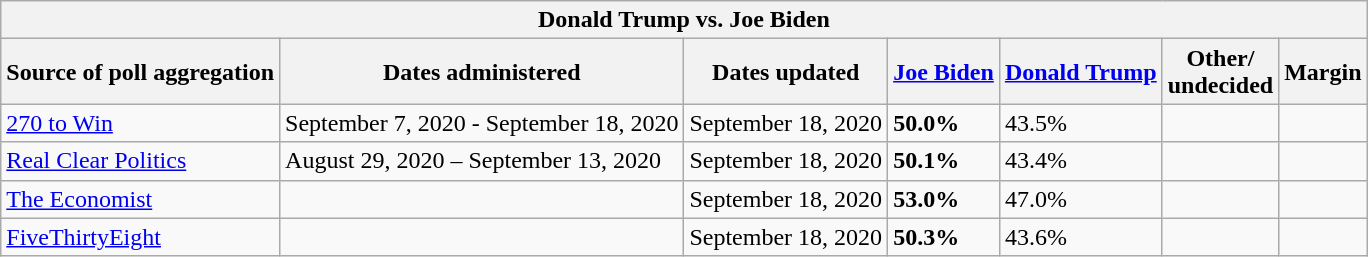<table class="wikitable sortable">
<tr>
<th colspan="7">Donald Trump vs. Joe Biden</th>
</tr>
<tr>
<th>Source of poll aggregation</th>
<th>Dates administered</th>
<th>Dates updated</th>
<th><a href='#'>Joe Biden</a></th>
<th><a href='#'>Donald Trump</a></th>
<th>Other/<br>undecided</th>
<th>Margin</th>
</tr>
<tr>
<td><a href='#'>270 to Win</a></td>
<td>September 7, 2020 - September 18, 2020</td>
<td>September 18, 2020</td>
<td><strong>50.0%</strong></td>
<td>43.5%</td>
<td></td>
<td></td>
</tr>
<tr>
<td><a href='#'>Real Clear Politics</a></td>
<td>August 29, 2020 – September 13, 2020</td>
<td>September 18, 2020</td>
<td><strong>50.1%</strong></td>
<td>43.4%</td>
<td></td>
<td></td>
</tr>
<tr>
<td><a href='#'>The Economist</a></td>
<td></td>
<td>September 18, 2020</td>
<td><strong>53.0%</strong></td>
<td>47.0%</td>
<td></td>
<td></td>
</tr>
<tr>
<td><a href='#'>FiveThirtyEight</a></td>
<td></td>
<td>September 18, 2020</td>
<td><strong>50.3%</strong></td>
<td>43.6%</td>
<td></td>
<td></td>
</tr>
</table>
